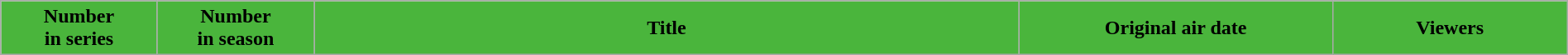<table class="wikitable plainrowheaders" style="width:100%; margin:auto;">
<tr>
<th scope="col" style="background-color: #4AB53C; width:10%; color: #fffff;">Number<br>in series</th>
<th scope="col" style="background-color: #4AB53C; width:10%; color: #fffff;">Number<br>in season</th>
<th scope="col" style="background-color: #4AB53C; color: #fffff;">Title</th>
<th scope="col" style="background-color: #4AB53C; width:20%; color: #fffff;">Original air date</th>
<th scope="col" style="background-color: #4AB53C; width:15%; color: #fffff;">Viewers<br>








</th>
</tr>
</table>
